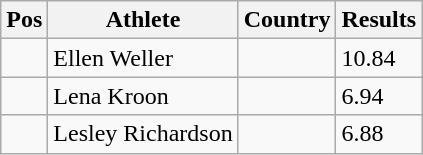<table class="wikitable">
<tr>
<th>Pos</th>
<th>Athlete</th>
<th>Country</th>
<th>Results</th>
</tr>
<tr>
<td align="center"></td>
<td>Ellen Weller</td>
<td></td>
<td>10.84</td>
</tr>
<tr>
<td align="center"></td>
<td>Lena Kroon</td>
<td></td>
<td>6.94</td>
</tr>
<tr>
<td align="center"></td>
<td>Lesley Richardson</td>
<td></td>
<td>6.88</td>
</tr>
</table>
